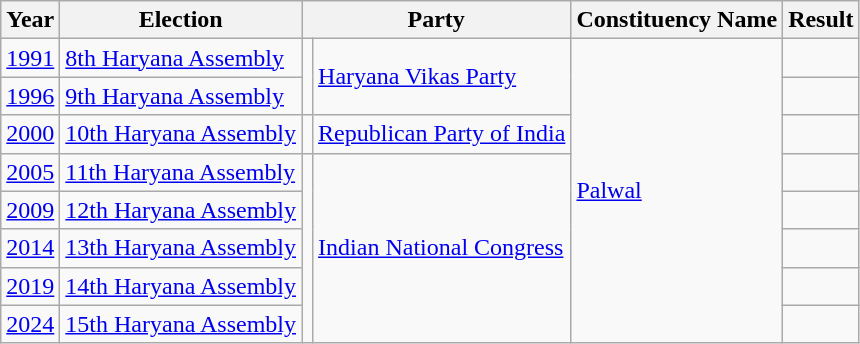<table class="wikitable">
<tr>
<th>Year</th>
<th>Election</th>
<th colspan="2">Party</th>
<th>Constituency Name</th>
<th>Result</th>
</tr>
<tr>
<td><a href='#'>1991</a></td>
<td><a href='#'>8th Haryana Assembly</a></td>
<td rowspan="2"bgcolor=></td>
<td rowspan="2"> <a href='#'>Haryana Vikas Party</a></td>
<td rowspan="8"><a href='#'>Palwal</a></td>
<td></td>
</tr>
<tr>
<td><a href='#'>1996</a></td>
<td><a href='#'>9th Haryana Assembly</a></td>
<td></td>
</tr>
<tr>
<td><a href='#'>2000</a></td>
<td><a href='#'>10th Haryana Assembly</a></td>
<td bgcolor=></td>
<td><a href='#'>Republican Party of India</a></td>
<td></td>
</tr>
<tr>
<td><a href='#'>2005</a></td>
<td><a href='#'>11th Haryana Assembly</a></td>
<td rowspan="5" bgcolor=></td>
<td rowspan="5"> <a href='#'>Indian National Congress</a></td>
<td></td>
</tr>
<tr>
<td><a href='#'>2009</a></td>
<td><a href='#'>12th Haryana Assembly</a></td>
<td></td>
</tr>
<tr>
<td><a href='#'>2014</a></td>
<td><a href='#'>13th Haryana Assembly</a></td>
<td></td>
</tr>
<tr>
<td><a href='#'>2019</a></td>
<td><a href='#'>14th Haryana Assembly</a></td>
<td></td>
</tr>
<tr>
<td><a href='#'>2024</a></td>
<td><a href='#'>15th Haryana Assembly</a></td>
<td></td>
</tr>
</table>
